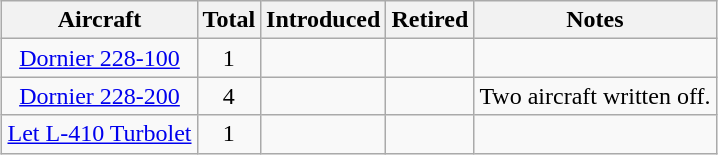<table class="wikitable" style="margin:0.5em auto; text-align:center">
<tr>
<th>Aircraft</th>
<th>Total</th>
<th>Introduced</th>
<th>Retired</th>
<th>Notes</th>
</tr>
<tr>
<td><a href='#'>Dornier 228-100</a></td>
<td>1</td>
<td></td>
<td></td>
<td></td>
</tr>
<tr>
<td><a href='#'>Dornier 228-200</a></td>
<td>4</td>
<td></td>
<td></td>
<td>Two aircraft written off.</td>
</tr>
<tr>
<td><a href='#'>Let L-410 Turbolet</a></td>
<td>1</td>
<td></td>
<td></td>
<td></td>
</tr>
</table>
